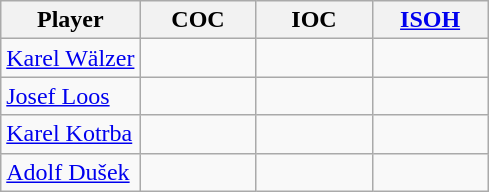<table class="wikitable">
<tr>
<th>Player</th>
<th width=70>COC</th>
<th width=70>IOC</th>
<th width=70><a href='#'>ISOH</a></th>
</tr>
<tr>
<td><a href='#'>Karel Wälzer</a></td>
<td align="center"></td>
<td align="center"></td>
<td align="center"></td>
</tr>
<tr>
<td><a href='#'>Josef Loos</a></td>
<td align="center"></td>
<td align="center"></td>
<td align="center"></td>
</tr>
<tr>
<td><a href='#'>Karel Kotrba</a></td>
<td align="center"></td>
<td align="center"></td>
<td align="center"></td>
</tr>
<tr>
<td><a href='#'>Adolf Dušek</a></td>
<td align="center"></td>
<td align="center"></td>
<td align="center"></td>
</tr>
</table>
